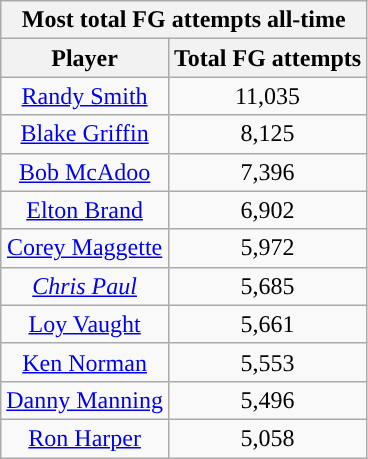<table class="wikitable sortable" style="text-align:center">
<tr>
<th colspan="3">Most total FG attempts all-time</th>
</tr>
<tr>
<th>Player</th>
<th>Total FG attempts</th>
</tr>
<tr>
<td><a href='#'>Randy Smith</a></td>
<td>11,035</td>
</tr>
<tr>
<td><a href='#'>Blake Griffin</a></td>
<td>8,125</td>
</tr>
<tr>
<td><a href='#'>Bob McAdoo</a></td>
<td>7,396</td>
</tr>
<tr>
<td><a href='#'>Elton Brand</a></td>
<td>6,902</td>
</tr>
<tr>
<td><a href='#'>Corey Maggette</a></td>
<td>5,972</td>
</tr>
<tr>
<td><em><a href='#'>Chris Paul</a></em></td>
<td>5,685</td>
</tr>
<tr>
<td><a href='#'>Loy Vaught</a></td>
<td>5,661</td>
</tr>
<tr>
<td><a href='#'>Ken Norman</a></td>
<td>5,553</td>
</tr>
<tr>
<td><a href='#'>Danny Manning</a></td>
<td>5,496</td>
</tr>
<tr>
<td><a href='#'>Ron Harper</a></td>
<td>5,058</td>
</tr>
</table>
